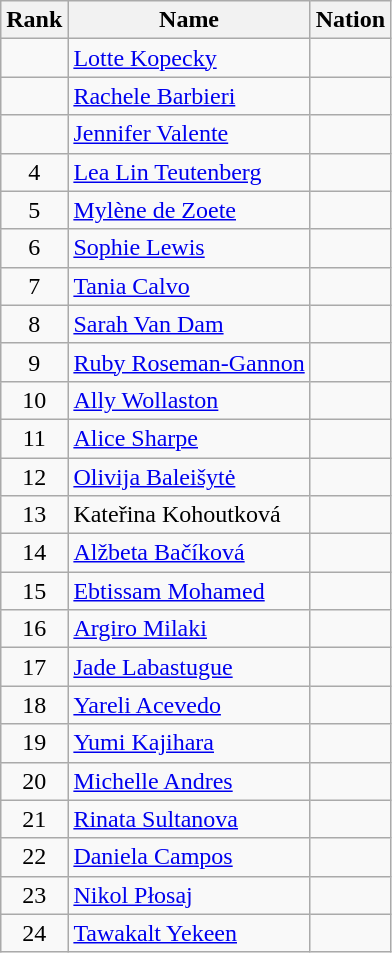<table class="wikitable sortable" style="text-align:center">
<tr>
<th>Rank</th>
<th>Name</th>
<th>Nation</th>
</tr>
<tr>
<td></td>
<td align=left><a href='#'>Lotte Kopecky</a></td>
<td align=left></td>
</tr>
<tr>
<td></td>
<td align=left><a href='#'>Rachele Barbieri</a></td>
<td align=left></td>
</tr>
<tr>
<td></td>
<td align=left><a href='#'>Jennifer Valente</a></td>
<td align=left></td>
</tr>
<tr>
<td>4</td>
<td align=left><a href='#'>Lea Lin Teutenberg</a></td>
<td align=left></td>
</tr>
<tr>
<td>5</td>
<td align=left><a href='#'>Mylène de Zoete</a></td>
<td align=left></td>
</tr>
<tr>
<td>6</td>
<td align=left><a href='#'>Sophie Lewis</a></td>
<td align=left></td>
</tr>
<tr>
<td>7</td>
<td align=left><a href='#'>Tania Calvo</a></td>
<td align=left></td>
</tr>
<tr>
<td>8</td>
<td align=left><a href='#'>Sarah Van Dam</a></td>
<td align=left></td>
</tr>
<tr>
<td>9</td>
<td align=left><a href='#'>Ruby Roseman-Gannon</a></td>
<td align=left></td>
</tr>
<tr>
<td>10</td>
<td align=left><a href='#'>Ally Wollaston</a></td>
<td align=left></td>
</tr>
<tr>
<td>11</td>
<td align=left><a href='#'>Alice Sharpe</a></td>
<td align=left></td>
</tr>
<tr>
<td>12</td>
<td align=left><a href='#'>Olivija Baleišytė</a></td>
<td align=left></td>
</tr>
<tr>
<td>13</td>
<td align=left>Kateřina Kohoutková</td>
<td align=left></td>
</tr>
<tr>
<td>14</td>
<td align=left><a href='#'>Alžbeta Bačíková</a></td>
<td align=left></td>
</tr>
<tr>
<td>15</td>
<td align=left><a href='#'>Ebtissam Mohamed</a></td>
<td align=left></td>
</tr>
<tr>
<td>16</td>
<td align=left><a href='#'>Argiro Milaki</a></td>
<td align=left></td>
</tr>
<tr>
<td>17</td>
<td align=left><a href='#'>Jade Labastugue</a></td>
<td align=left></td>
</tr>
<tr>
<td>18</td>
<td align=left><a href='#'>Yareli Acevedo</a></td>
<td align=left></td>
</tr>
<tr>
<td>19</td>
<td align=left><a href='#'>Yumi Kajihara</a></td>
<td align=left></td>
</tr>
<tr>
<td>20</td>
<td align=left><a href='#'>Michelle Andres</a></td>
<td align=left></td>
</tr>
<tr>
<td>21</td>
<td align=left><a href='#'>Rinata Sultanova</a></td>
<td align=left></td>
</tr>
<tr>
<td>22</td>
<td align=left><a href='#'>Daniela Campos</a></td>
<td align=left></td>
</tr>
<tr>
<td>23</td>
<td align=left><a href='#'>Nikol Płosaj</a></td>
<td align=left></td>
</tr>
<tr>
<td>24</td>
<td align=left><a href='#'>Tawakalt Yekeen</a></td>
<td align=left></td>
</tr>
</table>
